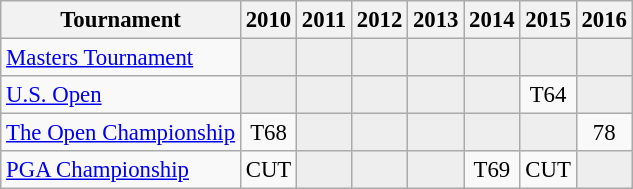<table class="wikitable" style="font-size:95%;text-align:center;">
<tr>
<th>Tournament</th>
<th>2010</th>
<th>2011</th>
<th>2012</th>
<th>2013</th>
<th>2014</th>
<th>2015</th>
<th>2016</th>
</tr>
<tr>
<td align=left><a href='#'>Masters Tournament</a></td>
<td style="background:#eeeeee;"></td>
<td style="background:#eeeeee;"></td>
<td style="background:#eeeeee;"></td>
<td style="background:#eeeeee;"></td>
<td style="background:#eeeeee;"></td>
<td style="background:#eeeeee;"></td>
<td style="background:#eeeeee;"></td>
</tr>
<tr>
<td align=left><a href='#'>U.S. Open</a></td>
<td style="background:#eeeeee;"></td>
<td style="background:#eeeeee;"></td>
<td style="background:#eeeeee;"></td>
<td style="background:#eeeeee;"></td>
<td style="background:#eeeeee;"></td>
<td>T64</td>
<td style="background:#eeeeee;"></td>
</tr>
<tr>
<td align=left><a href='#'>The Open Championship</a></td>
<td>T68</td>
<td style="background:#eeeeee;"></td>
<td style="background:#eeeeee;"></td>
<td style="background:#eeeeee;"></td>
<td style="background:#eeeeee;"></td>
<td style="background:#eeeeee;"></td>
<td>78</td>
</tr>
<tr>
<td align=left><a href='#'>PGA Championship</a></td>
<td>CUT</td>
<td style="background:#eeeeee;"></td>
<td style="background:#eeeeee;"></td>
<td style="background:#eeeeee;"></td>
<td>T69</td>
<td>CUT</td>
<td style="background:#eeeeee;"></td>
</tr>
</table>
